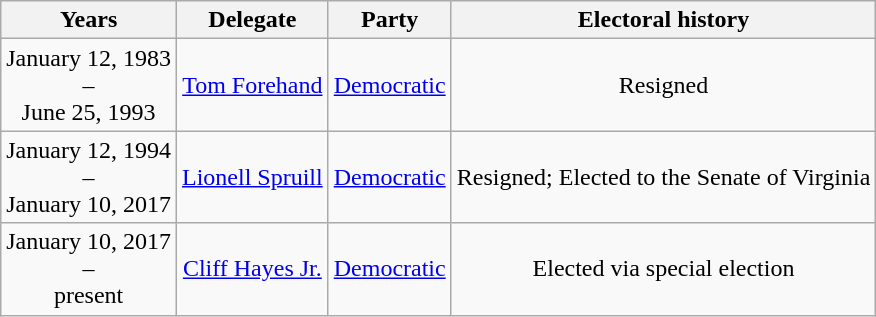<table class=wikitable style="text-align:center">
<tr valign=bottom>
<th>Years</th>
<th>Delegate</th>
<th>Party</th>
<th>Electoral history</th>
</tr>
<tr>
<td nowrap><span>January 12, 1983</span><br>–<br><span>June 25, 1993</span></td>
<td><a href='#'>Tom Forehand</a></td>
<td><a href='#'>Democratic</a></td>
<td>Resigned</td>
</tr>
<tr>
<td nowrap><span>January 12, 1994</span><br>–<br><span>January 10, 2017</span></td>
<td><a href='#'>Lionell Spruill</a></td>
<td><a href='#'>Democratic</a></td>
<td>Resigned; Elected to the Senate of Virginia</td>
</tr>
<tr>
<td nowrap><span>January 10, 2017</span><br>–<br><span>present</span></td>
<td><a href='#'>Cliff Hayes Jr.</a></td>
<td><a href='#'>Democratic</a></td>
<td>Elected via special election</td>
</tr>
</table>
